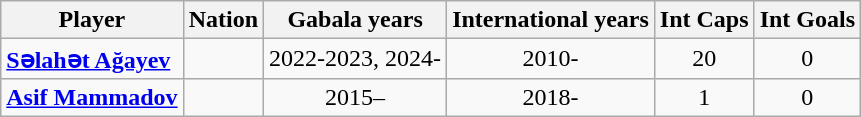<table class="wikitable sortable" style="text-align:center">
<tr>
<th>Player</th>
<th>Nation</th>
<th>Gabala years</th>
<th>International years</th>
<th>Int Caps</th>
<th>Int Goals</th>
</tr>
<tr>
<td align="left"><strong><a href='#'>Səlahət Ağayev</a></strong></td>
<td></td>
<td>2022-2023, 2024-</td>
<td>2010-</td>
<td>20</td>
<td>0</td>
</tr>
<tr>
<td align="left"><strong><a href='#'>Asif Mammadov</a></strong></td>
<td></td>
<td>2015–</td>
<td>2018-</td>
<td>1</td>
<td>0</td>
</tr>
</table>
